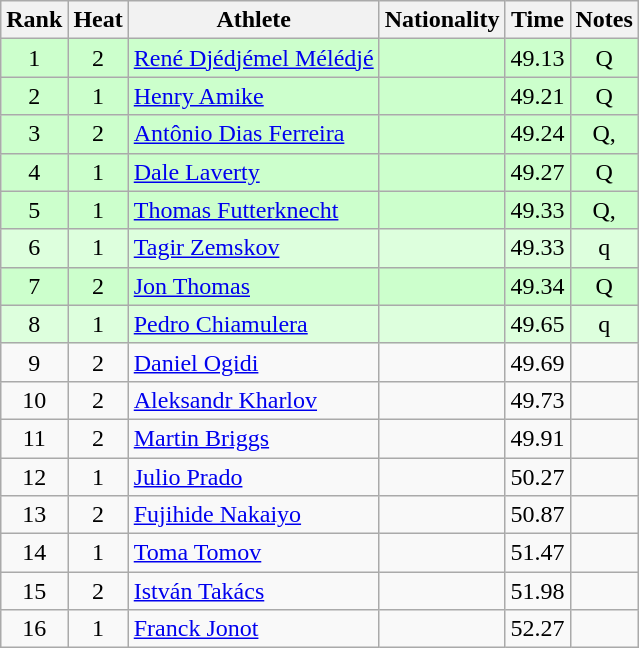<table class="wikitable sortable" style="text-align:center">
<tr>
<th>Rank</th>
<th>Heat</th>
<th>Athlete</th>
<th>Nationality</th>
<th>Time</th>
<th>Notes</th>
</tr>
<tr bgcolor=ccffcc>
<td>1</td>
<td>2</td>
<td align=left><a href='#'>René Djédjémel Mélédjé</a></td>
<td align=left></td>
<td>49.13</td>
<td>Q</td>
</tr>
<tr bgcolor=ccffcc>
<td>2</td>
<td>1</td>
<td align=left><a href='#'>Henry Amike</a></td>
<td align=left></td>
<td>49.21</td>
<td>Q</td>
</tr>
<tr bgcolor=ccffcc>
<td>3</td>
<td>2</td>
<td align=left><a href='#'>Antônio Dias Ferreira</a></td>
<td align=left></td>
<td>49.24</td>
<td>Q, </td>
</tr>
<tr bgcolor=ccffcc>
<td>4</td>
<td>1</td>
<td align=left><a href='#'>Dale Laverty</a></td>
<td align=left></td>
<td>49.27</td>
<td>Q</td>
</tr>
<tr bgcolor=ccffcc>
<td>5</td>
<td>1</td>
<td align=left><a href='#'>Thomas Futterknecht</a></td>
<td align=left></td>
<td>49.33</td>
<td>Q, </td>
</tr>
<tr bgcolor=ddffdd>
<td>6</td>
<td>1</td>
<td align=left><a href='#'>Tagir Zemskov</a></td>
<td align=left></td>
<td>49.33</td>
<td>q</td>
</tr>
<tr bgcolor=ccffcc>
<td>7</td>
<td>2</td>
<td align=left><a href='#'>Jon Thomas</a></td>
<td align=left></td>
<td>49.34</td>
<td>Q</td>
</tr>
<tr bgcolor=ddffdd>
<td>8</td>
<td>1</td>
<td align=left><a href='#'>Pedro Chiamulera</a></td>
<td align=left></td>
<td>49.65</td>
<td>q</td>
</tr>
<tr>
<td>9</td>
<td>2</td>
<td align=left><a href='#'>Daniel Ogidi</a></td>
<td align=left></td>
<td>49.69</td>
<td></td>
</tr>
<tr>
<td>10</td>
<td>2</td>
<td align=left><a href='#'>Aleksandr Kharlov</a></td>
<td align=left></td>
<td>49.73</td>
<td></td>
</tr>
<tr>
<td>11</td>
<td>2</td>
<td align=left><a href='#'>Martin Briggs</a></td>
<td align=left></td>
<td>49.91</td>
<td></td>
</tr>
<tr>
<td>12</td>
<td>1</td>
<td align=left><a href='#'>Julio Prado</a></td>
<td align=left></td>
<td>50.27</td>
<td></td>
</tr>
<tr>
<td>13</td>
<td>2</td>
<td align=left><a href='#'>Fujihide Nakaiyo</a></td>
<td align=left></td>
<td>50.87</td>
<td></td>
</tr>
<tr>
<td>14</td>
<td>1</td>
<td align=left><a href='#'>Toma Tomov</a></td>
<td align=left></td>
<td>51.47</td>
<td></td>
</tr>
<tr>
<td>15</td>
<td>2</td>
<td align=left><a href='#'>István Takács</a></td>
<td align=left></td>
<td>51.98</td>
<td></td>
</tr>
<tr>
<td>16</td>
<td>1</td>
<td align=left><a href='#'>Franck Jonot</a></td>
<td align=left></td>
<td>52.27</td>
<td></td>
</tr>
</table>
